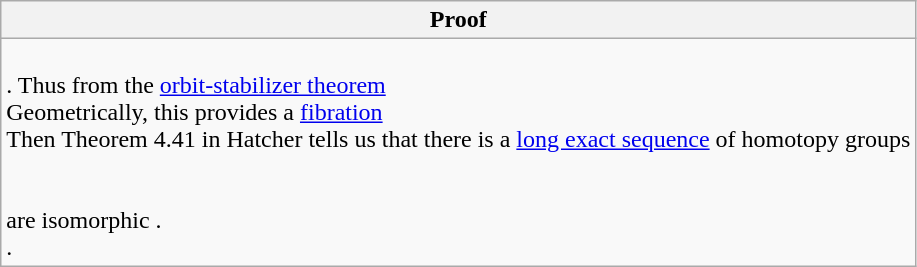<table class="wikitable collapsible collapsed">
<tr>
<th>Proof</th>
</tr>
<tr>
<td><br>. Thus from the <a href='#'>orbit-stabilizer theorem</a><br>Geometrically, this provides a <a href='#'>fibration</a><br>Then Theorem 4.41 in Hatcher tells us that there is a <a href='#'>long exact sequence</a> of homotopy groups<br><br><br> are isomorphic <strong></strong>.<br>.</td>
</tr>
</table>
